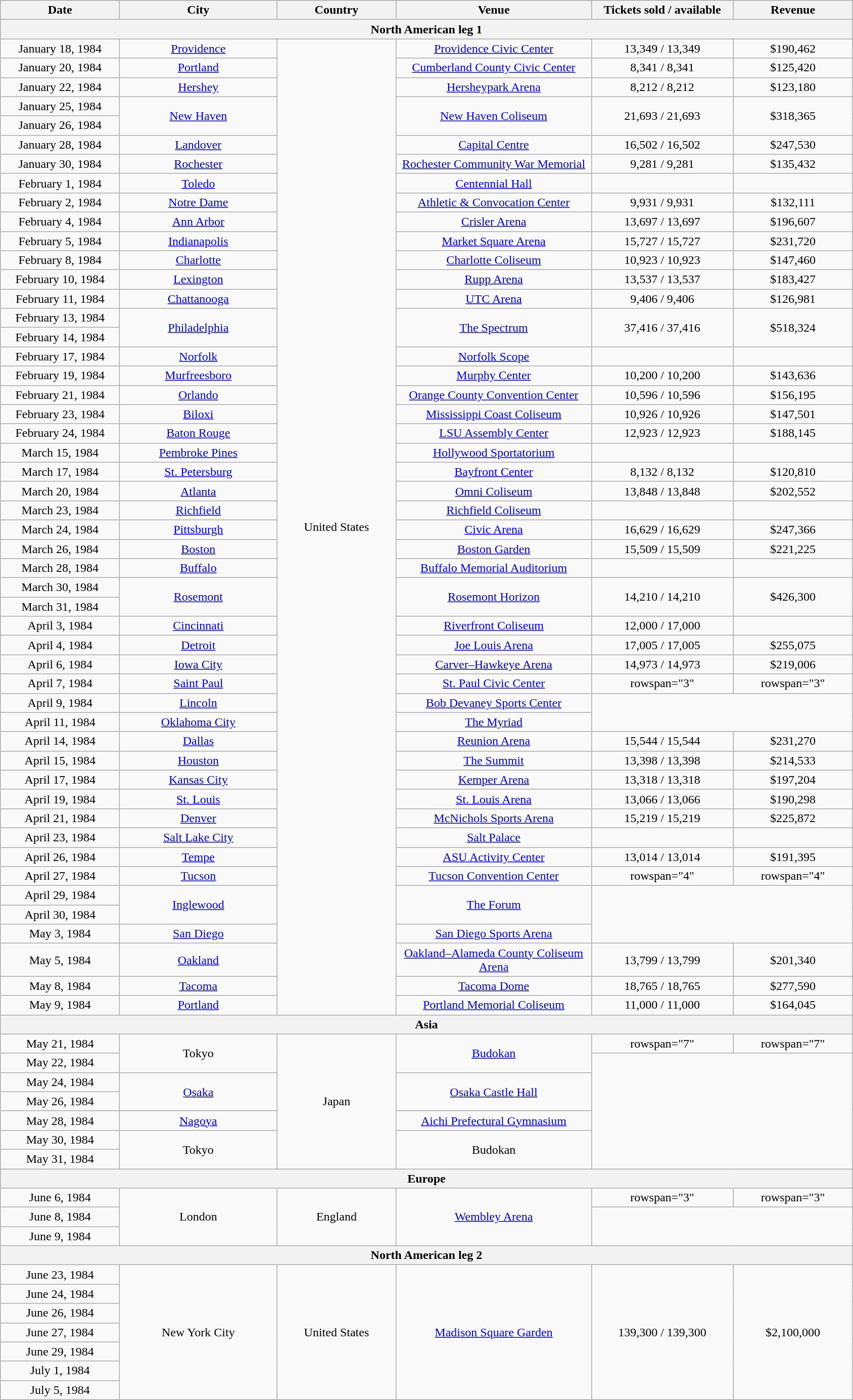<table class="wikitable" style="text-align:center;">
<tr>
<th style="width:150px;">Date</th>
<th style="width:200px;">City</th>
<th style="width:150px;">Country</th>
<th style="width:250px;">Venue</th>
<th style="width:180px;">Tickets sold / available</th>
<th style="width:150px;">Revenue</th>
</tr>
<tr>
<th colspan="6">North American leg 1</th>
</tr>
<tr>
<td>January 18, 1984</td>
<td><a href='#'>Providence</a></td>
<td rowspan="50">United States</td>
<td><a href='#'>Providence Civic Center</a></td>
<td>13,349 / 13,349</td>
<td>$190,462</td>
</tr>
<tr>
<td>January 20, 1984</td>
<td><a href='#'>Portland</a></td>
<td><a href='#'>Cumberland County Civic Center</a></td>
<td>8,341 / 8,341</td>
<td>$125,420</td>
</tr>
<tr>
<td>January 22, 1984</td>
<td><a href='#'>Hershey</a></td>
<td><a href='#'>Hersheypark Arena</a></td>
<td>8,212 / 8,212</td>
<td>$123,180</td>
</tr>
<tr>
<td>January 25, 1984</td>
<td rowspan="2"><a href='#'>New Haven</a></td>
<td rowspan="2"><a href='#'>New Haven Coliseum</a></td>
<td rowspan="2">21,693 / 21,693</td>
<td rowspan="2">$318,365</td>
</tr>
<tr>
<td>January 26, 1984</td>
</tr>
<tr>
<td>January 28, 1984</td>
<td><a href='#'>Landover</a></td>
<td><a href='#'>Capital Centre</a></td>
<td>16,502 / 16,502</td>
<td>$247,530</td>
</tr>
<tr>
<td>January 30, 1984</td>
<td><a href='#'>Rochester</a></td>
<td><a href='#'>Rochester Community War Memorial</a></td>
<td>9,281 / 9,281</td>
<td>$135,432</td>
</tr>
<tr>
<td>February 1, 1984</td>
<td><a href='#'>Toledo</a></td>
<td><a href='#'>Centennial Hall</a></td>
<td></td>
<td></td>
</tr>
<tr>
<td>February 2, 1984</td>
<td><a href='#'>Notre Dame</a></td>
<td><a href='#'>Athletic & Convocation Center</a></td>
<td>9,931 / 9,931</td>
<td>$132,111</td>
</tr>
<tr>
<td>February 4, 1984</td>
<td><a href='#'>Ann Arbor</a></td>
<td><a href='#'>Crisler Arena</a></td>
<td>13,697 / 13,697</td>
<td>$196,607</td>
</tr>
<tr>
<td>February 5, 1984</td>
<td><a href='#'>Indianapolis</a></td>
<td><a href='#'>Market Square Arena</a></td>
<td>15,727 / 15,727</td>
<td>$231,720</td>
</tr>
<tr>
<td>February 8, 1984</td>
<td><a href='#'>Charlotte</a></td>
<td><a href='#'>Charlotte Coliseum</a></td>
<td>10,923 / 10,923</td>
<td>$147,460</td>
</tr>
<tr>
<td>February 10, 1984</td>
<td><a href='#'>Lexington</a></td>
<td><a href='#'>Rupp Arena</a></td>
<td>13,537 / 13,537</td>
<td>$183,427</td>
</tr>
<tr>
<td>February 11, 1984</td>
<td><a href='#'>Chattanooga</a></td>
<td><a href='#'>UTC Arena</a></td>
<td>9,406 / 9,406</td>
<td>$126,981</td>
</tr>
<tr>
<td>February 13, 1984</td>
<td rowspan="2"><a href='#'>Philadelphia</a></td>
<td rowspan="2"><a href='#'>The Spectrum</a></td>
<td rowspan="2">37,416 / 37,416</td>
<td rowspan="2">$518,324</td>
</tr>
<tr>
<td>February 14, 1984</td>
</tr>
<tr>
<td>February 17, 1984</td>
<td><a href='#'>Norfolk</a></td>
<td><a href='#'>Norfolk Scope</a></td>
<td></td>
<td></td>
</tr>
<tr>
<td>February 19, 1984</td>
<td><a href='#'>Murfreesboro</a></td>
<td><a href='#'>Murphy Center</a></td>
<td>10,200 / 10,200</td>
<td>$143,636</td>
</tr>
<tr>
<td>February 21, 1984</td>
<td><a href='#'>Orlando</a></td>
<td><a href='#'>Orange County Convention Center</a></td>
<td>10,596 / 10,596</td>
<td>$156,195</td>
</tr>
<tr>
<td>February 23, 1984</td>
<td><a href='#'>Biloxi</a></td>
<td><a href='#'>Mississippi Coast Coliseum</a></td>
<td>10,926 / 10,926</td>
<td>$147,501</td>
</tr>
<tr>
<td>February 24, 1984</td>
<td><a href='#'>Baton Rouge</a></td>
<td><a href='#'>LSU Assembly Center</a></td>
<td>12,923 / 12,923</td>
<td>$188,145</td>
</tr>
<tr>
<td>March 15, 1984</td>
<td><a href='#'>Pembroke Pines</a></td>
<td><a href='#'>Hollywood Sportatorium</a></td>
<td></td>
<td></td>
</tr>
<tr>
<td>March 17, 1984</td>
<td><a href='#'>St. Petersburg</a></td>
<td><a href='#'>Bayfront Center</a></td>
<td>8,132 / 8,132</td>
<td>$120,810</td>
</tr>
<tr>
<td>March 20, 1984</td>
<td><a href='#'>Atlanta</a></td>
<td><a href='#'>Omni Coliseum</a></td>
<td>13,848 / 13,848</td>
<td>$202,552</td>
</tr>
<tr>
<td>March 23, 1984</td>
<td><a href='#'>Richfield</a></td>
<td><a href='#'>Richfield Coliseum</a></td>
<td></td>
<td></td>
</tr>
<tr>
<td>March 24, 1984</td>
<td><a href='#'>Pittsburgh</a></td>
<td><a href='#'>Civic Arena</a></td>
<td>16,629 / 16,629</td>
<td>$247,366</td>
</tr>
<tr>
<td>March 26, 1984</td>
<td><a href='#'>Boston</a></td>
<td><a href='#'>Boston Garden</a></td>
<td>15,509 / 15,509</td>
<td>$221,225</td>
</tr>
<tr>
<td>March 28, 1984</td>
<td><a href='#'>Buffalo</a></td>
<td><a href='#'>Buffalo Memorial Auditorium</a></td>
<td></td>
<td></td>
</tr>
<tr>
<td>March 30, 1984</td>
<td rowspan="2"><a href='#'>Rosemont</a></td>
<td rowspan="2"><a href='#'>Rosemont Horizon</a></td>
<td rowspan="2">14,210 / 14,210</td>
<td rowspan="2">$426,300</td>
</tr>
<tr>
<td>March 31, 1984</td>
</tr>
<tr>
<td>April 3, 1984</td>
<td><a href='#'>Cincinnati</a></td>
<td><a href='#'>Riverfront Coliseum</a></td>
<td>12,000 / 17,000</td>
<td></td>
</tr>
<tr>
<td>April 4, 1984</td>
<td><a href='#'>Detroit</a></td>
<td><a href='#'>Joe Louis Arena</a></td>
<td>17,005 / 17,005</td>
<td>$255,075</td>
</tr>
<tr>
<td>April 6, 1984</td>
<td><a href='#'>Iowa City</a></td>
<td><a href='#'>Carver–Hawkeye Arena</a></td>
<td>14,973 / 14,973</td>
<td>$219,006</td>
</tr>
<tr>
<td>April 7, 1984</td>
<td><a href='#'>Saint Paul</a></td>
<td><a href='#'>St. Paul Civic Center</a></td>
<td>rowspan="3" </td>
<td>rowspan="3" </td>
</tr>
<tr>
<td>April 9, 1984</td>
<td><a href='#'>Lincoln</a></td>
<td><a href='#'>Bob Devaney Sports Center</a></td>
</tr>
<tr>
<td>April 11, 1984</td>
<td><a href='#'>Oklahoma City</a></td>
<td><a href='#'>The Myriad</a></td>
</tr>
<tr>
<td>April 14, 1984</td>
<td><a href='#'>Dallas</a></td>
<td><a href='#'>Reunion Arena</a></td>
<td>15,544 / 15,544</td>
<td>$231,270</td>
</tr>
<tr>
<td>April 15, 1984</td>
<td><a href='#'>Houston</a></td>
<td><a href='#'>The Summit</a></td>
<td>13,398 / 13,398</td>
<td>$214,533</td>
</tr>
<tr>
<td>April 17, 1984</td>
<td><a href='#'>Kansas City</a></td>
<td><a href='#'>Kemper Arena</a></td>
<td>13,318 / 13,318</td>
<td>$197,204</td>
</tr>
<tr>
<td>April 19, 1984</td>
<td><a href='#'>St. Louis</a></td>
<td><a href='#'>St. Louis Arena</a></td>
<td>13,066 / 13,066</td>
<td>$190,298</td>
</tr>
<tr>
<td>April 21, 1984</td>
<td><a href='#'>Denver</a></td>
<td><a href='#'>McNichols Sports Arena</a></td>
<td>15,219 / 15,219</td>
<td>$225,872</td>
</tr>
<tr>
<td>April 23, 1984</td>
<td><a href='#'>Salt Lake City</a></td>
<td><a href='#'>Salt Palace</a></td>
<td></td>
<td></td>
</tr>
<tr>
<td>April 26, 1984</td>
<td><a href='#'>Tempe</a></td>
<td><a href='#'>ASU Activity Center</a></td>
<td>13,014 / 13,014</td>
<td>$191,395</td>
</tr>
<tr>
<td>April 27, 1984</td>
<td><a href='#'>Tucson</a></td>
<td><a href='#'>Tucson Convention Center</a></td>
<td>rowspan="4" </td>
<td>rowspan="4" </td>
</tr>
<tr>
<td>April 29, 1984</td>
<td rowspan="2"><a href='#'>Inglewood</a></td>
<td rowspan="2"><a href='#'>The Forum</a></td>
</tr>
<tr>
<td>April 30, 1984</td>
</tr>
<tr>
<td>May 3, 1984</td>
<td><a href='#'>San Diego</a></td>
<td><a href='#'>San Diego Sports Arena</a></td>
</tr>
<tr>
<td>May 5, 1984</td>
<td><a href='#'>Oakland</a></td>
<td><a href='#'>Oakland–Alameda County Coliseum Arena</a></td>
<td>13,799 / 13,799</td>
<td>$201,340</td>
</tr>
<tr>
<td>May 8, 1984</td>
<td><a href='#'>Tacoma</a></td>
<td><a href='#'>Tacoma Dome</a></td>
<td>18,765 / 18,765</td>
<td>$277,590</td>
</tr>
<tr>
<td>May 9, 1984</td>
<td><a href='#'>Portland</a></td>
<td><a href='#'>Portland Memorial Coliseum</a></td>
<td>11,000 / 11,000</td>
<td>$164,045</td>
</tr>
<tr>
<th colspan="6">Asia</th>
</tr>
<tr>
<td>May 21, 1984</td>
<td rowspan="2">Tokyo</td>
<td rowspan="7">Japan</td>
<td rowspan="2"><a href='#'>Budokan</a></td>
<td>rowspan="7" </td>
<td>rowspan="7" </td>
</tr>
<tr>
<td>May 22, 1984</td>
</tr>
<tr>
<td>May 24, 1984</td>
<td rowspan="2"><a href='#'>Osaka</a></td>
<td rowspan="2"><a href='#'>Osaka Castle Hall</a></td>
</tr>
<tr>
<td>May 26, 1984</td>
</tr>
<tr>
<td>May 28, 1984</td>
<td><a href='#'>Nagoya</a></td>
<td><a href='#'>Aichi Prefectural Gymnasium</a></td>
</tr>
<tr>
<td>May 30, 1984</td>
<td rowspan="2">Tokyo</td>
<td rowspan="2">Budokan</td>
</tr>
<tr>
<td>May 31, 1984</td>
</tr>
<tr>
<th colspan="6">Europe</th>
</tr>
<tr>
<td>June 6, 1984</td>
<td rowspan="3">London</td>
<td rowspan="3">England</td>
<td rowspan="3"><a href='#'>Wembley Arena</a></td>
<td>rowspan="3" </td>
<td>rowspan="3" </td>
</tr>
<tr>
<td>June 8, 1984</td>
</tr>
<tr>
<td>June 9, 1984</td>
</tr>
<tr>
<th colspan="6">North American leg 2</th>
</tr>
<tr>
<td>June 23, 1984</td>
<td rowspan="7">New York City</td>
<td rowspan="7">United States</td>
<td rowspan="7"><a href='#'>Madison Square Garden</a></td>
<td rowspan="7">139,300 / 139,300</td>
<td rowspan="7">$2,100,000</td>
</tr>
<tr>
<td>June 24, 1984</td>
</tr>
<tr>
<td>June 26, 1984</td>
</tr>
<tr>
<td>June 27, 1984</td>
</tr>
<tr>
<td>June 29, 1984</td>
</tr>
<tr>
<td>July 1, 1984</td>
</tr>
<tr>
<td>July 5, 1984</td>
</tr>
</table>
